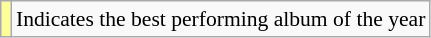<table class="wikitable" style="font-size:90%;">
<tr>
<td style="background:#ff9;"></td>
<td>Indicates the best performing album of the year</td>
</tr>
</table>
